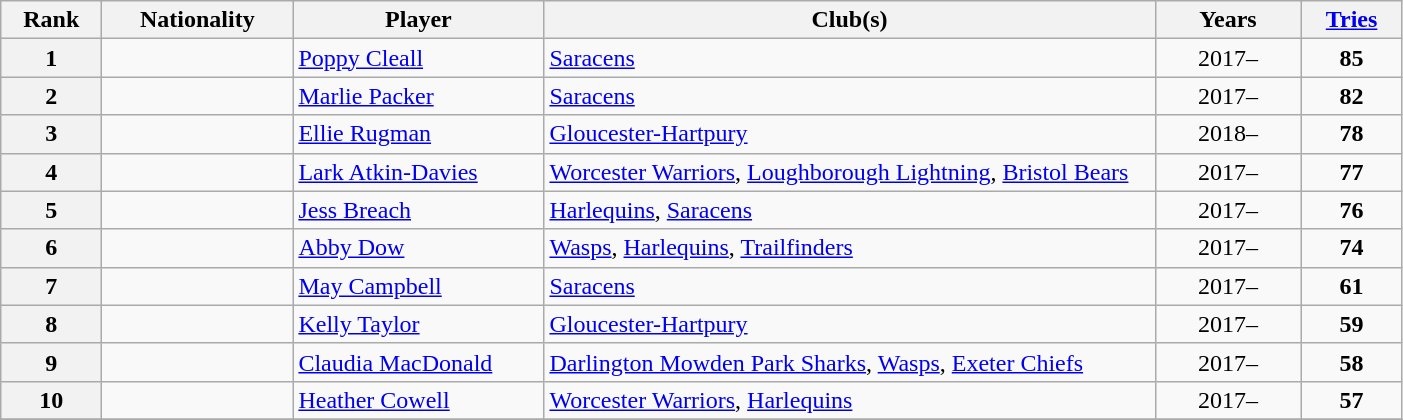<table class="wikitable sortable" style="text-align:center;">
<tr>
<th width=60>Rank</th>
<th width=120>Nationality</th>
<th width=160>Player</th>
<th width=400>Club(s)</th>
<th width=90>Years</th>
<th width=60><a href='#'>Tries</a></th>
</tr>
<tr>
<th>1</th>
<td align=left></td>
<td align=left><a href='#'>Poppy Cleall</a></td>
<td align=left><a href='#'>Saracens</a></td>
<td>2017–</td>
<td><strong>85</strong></td>
</tr>
<tr>
<th>2</th>
<td align=left></td>
<td align=left><a href='#'>Marlie Packer</a></td>
<td align=left><a href='#'>Saracens</a></td>
<td>2017–</td>
<td><strong>82</strong></td>
</tr>
<tr>
<th>3</th>
<td align=left></td>
<td align=left><a href='#'>Ellie Rugman</a></td>
<td align=left><a href='#'>Gloucester-Hartpury</a></td>
<td>2018–</td>
<td><strong>78</strong></td>
</tr>
<tr>
<th>4</th>
<td align=left></td>
<td align=left><a href='#'>Lark Atkin-Davies</a></td>
<td align=left><a href='#'>Worcester Warriors</a>, <a href='#'>Loughborough Lightning</a>, <a href='#'>Bristol Bears</a></td>
<td>2017–</td>
<td><strong>77</strong></td>
</tr>
<tr>
<th>5</th>
<td align=left></td>
<td align=left><a href='#'>Jess Breach</a></td>
<td align=left><a href='#'>Harlequins</a>, <a href='#'>Saracens</a></td>
<td>2017–</td>
<td><strong>76</strong></td>
</tr>
<tr>
<th>6</th>
<td align=left></td>
<td align=left><a href='#'>Abby Dow</a></td>
<td align=left><a href='#'>Wasps</a>, <a href='#'>Harlequins</a>, <a href='#'>Trailfinders</a></td>
<td>2017–</td>
<td><strong>74</strong></td>
</tr>
<tr>
<th>7</th>
<td align=left></td>
<td align=left><a href='#'>May Campbell</a></td>
<td align=left><a href='#'>Saracens</a></td>
<td>2017–</td>
<td><strong>61</strong></td>
</tr>
<tr>
<th>8</th>
<td align=left></td>
<td align=left><a href='#'>Kelly Taylor</a></td>
<td align=left><a href='#'>Gloucester-Hartpury</a></td>
<td>2017–</td>
<td><strong>59</strong></td>
</tr>
<tr>
<th>9</th>
<td align=left></td>
<td align=left><a href='#'>Claudia MacDonald</a></td>
<td align=left><a href='#'>Darlington Mowden Park Sharks</a>, <a href='#'>Wasps</a>, <a href='#'>Exeter Chiefs</a></td>
<td>2017–</td>
<td><strong>58</strong></td>
</tr>
<tr>
<th>10</th>
<td align=left></td>
<td align=left><a href='#'>Heather Cowell</a></td>
<td align=left><a href='#'>Worcester Warriors</a>, <a href='#'>Harlequins</a></td>
<td>2017–</td>
<td><strong>57</strong></td>
</tr>
<tr>
</tr>
</table>
